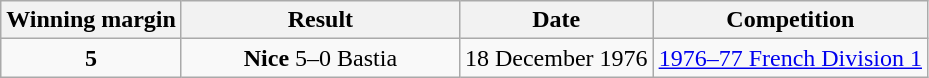<table class="wikitable sortable" style="text-align:center;">
<tr>
<th>Winning margin</th>
<th style="width:30%;">Result</th>
<th>Date</th>
<th>Competition</th>
</tr>
<tr>
<td><strong>5</strong></td>
<td><strong>Nice</strong> 5–0 Bastia</td>
<td>18 December 1976</td>
<td><a href='#'>1976–77 French Division 1</a></td>
</tr>
</table>
